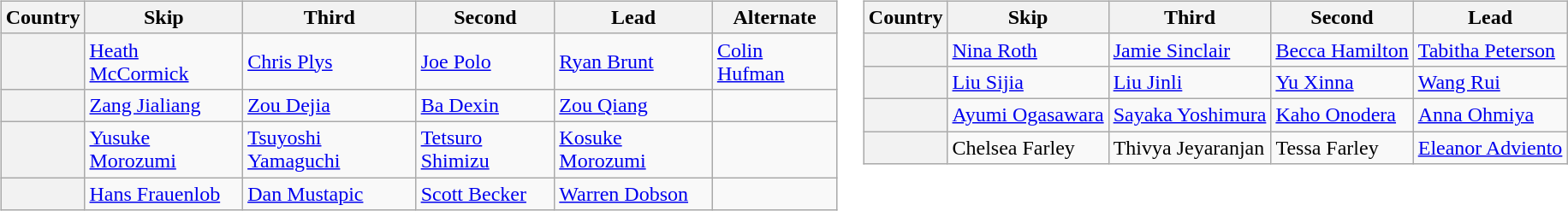<table>
<tr>
<td valign=top width=10%><br><table class="wikitable">
<tr>
<th scope="col">Country</th>
<th scope="col">Skip</th>
<th scope="col">Third</th>
<th scope="col">Second</th>
<th scope="col">Lead</th>
<th scope="col">Alternate</th>
</tr>
<tr>
<th scope="row" style="text-align: left;"></th>
<td><a href='#'>Heath McCormick</a></td>
<td><a href='#'>Chris Plys</a></td>
<td><a href='#'>Joe Polo</a></td>
<td><a href='#'>Ryan Brunt</a></td>
<td><a href='#'>Colin Hufman</a></td>
</tr>
<tr>
<th scope="row" style="text-align: left;"></th>
<td><a href='#'>Zang Jialiang</a></td>
<td><a href='#'>Zou Dejia</a></td>
<td><a href='#'>Ba Dexin</a></td>
<td><a href='#'>Zou Qiang</a></td>
<td></td>
</tr>
<tr>
<th scope="row" style="text-align: left;"></th>
<td><a href='#'>Yusuke Morozumi</a></td>
<td><a href='#'>Tsuyoshi Yamaguchi</a></td>
<td><a href='#'>Tetsuro Shimizu</a></td>
<td><a href='#'>Kosuke Morozumi</a></td>
<td></td>
</tr>
<tr>
<th scope="row" style="text-align: left;"></th>
<td><a href='#'>Hans Frauenlob</a></td>
<td><a href='#'>Dan Mustapic</a></td>
<td><a href='#'>Scott Becker</a></td>
<td><a href='#'>Warren Dobson</a></td>
<td></td>
</tr>
</table>
</td>
<td valign=top width=10%><br><table class="wikitable">
<tr>
<th scope="col">Country</th>
<th scope="col">Skip</th>
<th scope="col">Third</th>
<th scope="col">Second</th>
<th scope="col">Lead</th>
</tr>
<tr>
<th scope="row" style="text-align: left;"></th>
<td><a href='#'>Nina Roth</a></td>
<td><a href='#'>Jamie Sinclair</a></td>
<td><a href='#'>Becca Hamilton</a></td>
<td><a href='#'>Tabitha Peterson</a></td>
</tr>
<tr>
<th scope="row" style="text-align: left;"></th>
<td><a href='#'>Liu Sijia</a></td>
<td><a href='#'>Liu Jinli</a></td>
<td><a href='#'>Yu Xinna</a></td>
<td><a href='#'>Wang Rui</a></td>
</tr>
<tr>
<th scope="row" style="text-align: left;"></th>
<td><a href='#'>Ayumi Ogasawara</a></td>
<td><a href='#'>Sayaka Yoshimura</a></td>
<td><a href='#'>Kaho Onodera</a></td>
<td><a href='#'>Anna Ohmiya</a></td>
</tr>
<tr>
<th scope="row" style="text-align: left;"></th>
<td>Chelsea Farley</td>
<td>Thivya Jeyaranjan</td>
<td>Tessa Farley</td>
<td><a href='#'>Eleanor Adviento</a></td>
</tr>
</table>
</td>
</tr>
</table>
